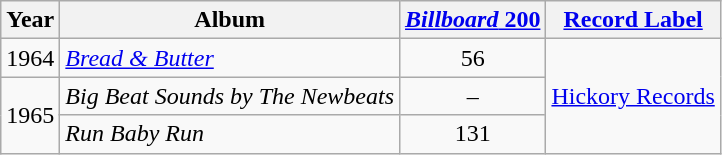<table class="wikitable" style=text-align:center;>
<tr>
<th>Year</th>
<th>Album</th>
<th><a href='#'><em>Billboard</em> 200</a></th>
<th><a href='#'>Record Label</a></th>
</tr>
<tr>
<td>1964</td>
<td align=left><em><a href='#'>Bread & Butter</a></em></td>
<td>56</td>
<td rowspan="3"><a href='#'>Hickory Records</a></td>
</tr>
<tr>
<td rowspan="2">1965</td>
<td align=left><em>Big Beat Sounds by The Newbeats</em></td>
<td>–</td>
</tr>
<tr>
<td align=left><em>Run Baby Run</em></td>
<td>131</td>
</tr>
</table>
